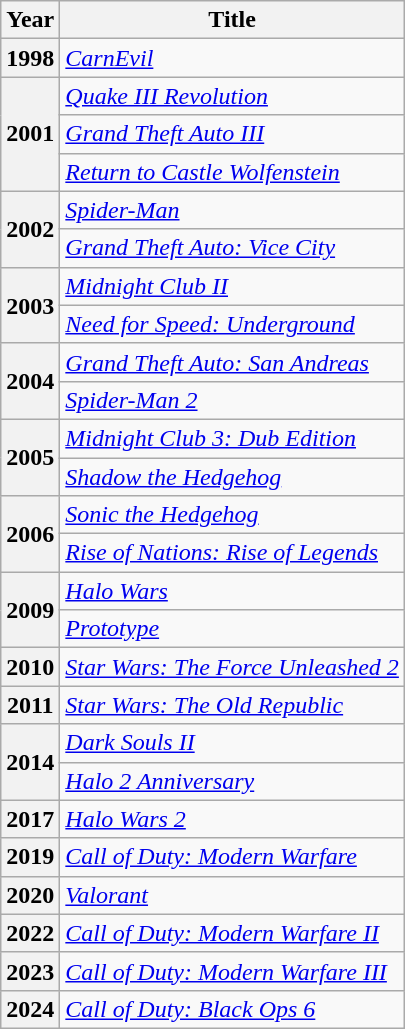<table class="wikitable">
<tr>
<th>Year</th>
<th>Title</th>
</tr>
<tr>
<th>1998</th>
<td><em><a href='#'>CarnEvil</a></em></td>
</tr>
<tr>
<th rowspan="3">2001</th>
<td><em><a href='#'>Quake III Revolution</a></em></td>
</tr>
<tr>
<td><em><a href='#'>Grand Theft Auto III</a></em></td>
</tr>
<tr>
<td><em><a href='#'>Return to Castle Wolfenstein</a></em></td>
</tr>
<tr>
<th rowspan="2">2002</th>
<td><em><a href='#'>Spider-Man</a></em></td>
</tr>
<tr>
<td><em><a href='#'>Grand Theft Auto: Vice City</a></em></td>
</tr>
<tr>
<th rowspan="2">2003</th>
<td><em><a href='#'>Midnight Club II</a></em></td>
</tr>
<tr>
<td><em><a href='#'>Need for Speed: Underground</a></em></td>
</tr>
<tr>
<th rowspan="2">2004</th>
<td><em><a href='#'>Grand Theft Auto: San Andreas</a></em></td>
</tr>
<tr>
<td><em><a href='#'>Spider-Man 2</a></em></td>
</tr>
<tr>
<th rowspan="2">2005</th>
<td><em><a href='#'>Midnight Club 3: Dub Edition</a></em></td>
</tr>
<tr>
<td><em><a href='#'>Shadow the Hedgehog</a></em></td>
</tr>
<tr>
<th rowspan="2">2006</th>
<td><em><a href='#'>Sonic the Hedgehog</a></em></td>
</tr>
<tr>
<td><em><a href='#'>Rise of Nations: Rise of Legends</a></em></td>
</tr>
<tr>
<th rowspan="2">2009</th>
<td><em><a href='#'>Halo Wars</a></em></td>
</tr>
<tr>
<td><em><a href='#'>Prototype</a></em></td>
</tr>
<tr>
<th>2010</th>
<td><em><a href='#'>Star Wars: The Force Unleashed 2</a></em></td>
</tr>
<tr>
<th>2011</th>
<td><em><a href='#'>Star Wars: The Old Republic</a></em></td>
</tr>
<tr>
<th rowspan="2">2014</th>
<td><em><a href='#'>Dark Souls II</a></em></td>
</tr>
<tr>
<td><em><a href='#'>Halo 2 Anniversary</a></em></td>
</tr>
<tr>
<th>2017</th>
<td><em><a href='#'>Halo Wars 2</a></em></td>
</tr>
<tr>
<th>2019</th>
<td><em><a href='#'>Call of Duty: Modern Warfare</a></em></td>
</tr>
<tr>
<th>2020</th>
<td><em><a href='#'>Valorant</a></em></td>
</tr>
<tr>
<th>2022</th>
<td><em><a href='#'>Call of Duty: Modern Warfare II</a></em></td>
</tr>
<tr>
<th>2023</th>
<td><em><a href='#'>Call of Duty: Modern Warfare III</a></em></td>
</tr>
<tr>
<th>2024</th>
<td><em><a href='#'>Call of Duty: Black Ops 6</a></em></td>
</tr>
</table>
